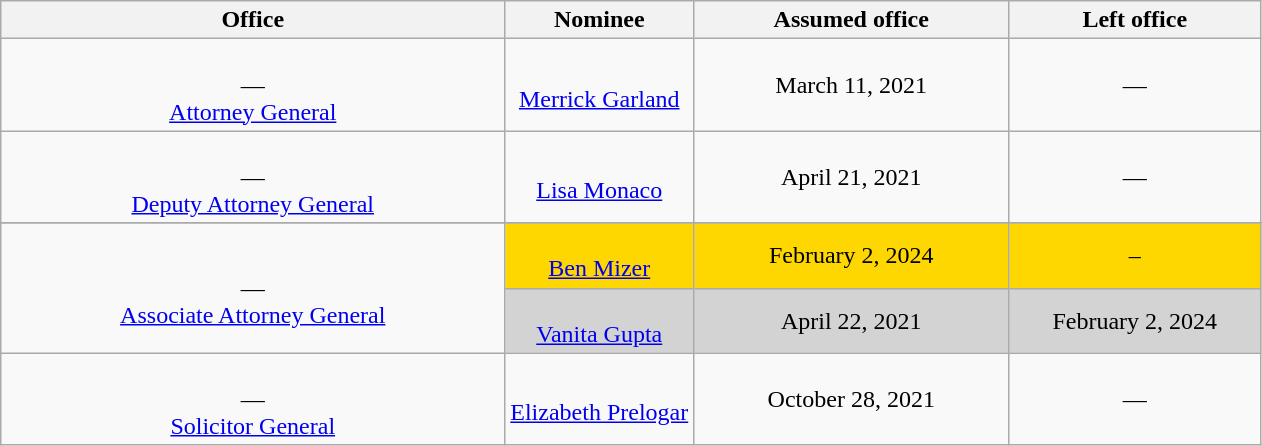<table class="wikitable sortable" style="text-align:center">
<tr>
<th style="width:40%;">Office</th>
<th style="width:15%;">Nominee</th>
<th style="width:25%;" data-sort-type="date">Assumed office</th>
<th style="width:20%;" data-sort-type="date">Left office</th>
</tr>
<tr>
<td><br>—<br><a href='#'>Attorney General</a></td>
<td><br><a href='#'>Merrick Garland</a></td>
<td>March 11, 2021<br></td>
<td>—</td>
</tr>
<tr>
<td><br>—<br><a href='#'>Deputy Attorney General</a></td>
<td><br><a href='#'>Lisa Monaco</a></td>
<td>April 21, 2021<br></td>
<td>—</td>
</tr>
<tr>
</tr>
<tr>
<td rowspan="3"><br>—<br><a href='#'>Associate Attorney General</a></td>
</tr>
<tr style="background:gold;">
<td><br><a href='#'>Ben Mizer</a></td>
<td>February 2, 2024</td>
<td>–</td>
</tr>
<tr style="background:lightgray;">
<td><br><a href='#'>Vanita Gupta</a></td>
<td>April 22, 2021<br></td>
<td>February 2, 2024</td>
</tr>
<tr>
<td><br>—<br><a href='#'>Solicitor General</a></td>
<td><br><a href='#'>Elizabeth Prelogar</a></td>
<td>October 28, 2021<br></td>
<td>—</td>
</tr>
</table>
